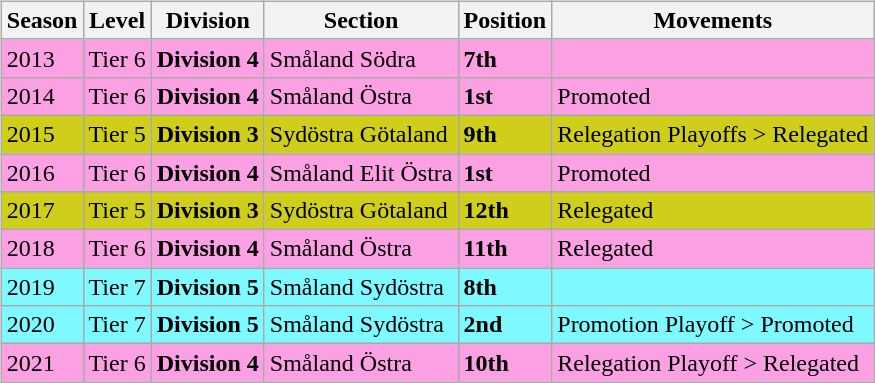<table>
<tr>
<td valign="top" width=0%><br><table class="wikitable">
<tr style="background:#f0f6fa;">
<th><strong>Season</strong></th>
<th><strong>Level</strong></th>
<th><strong>Division</strong></th>
<th><strong>Section</strong></th>
<th><strong>Position</strong></th>
<th><strong>Movements</strong></th>
</tr>
<tr>
<td style="background:#FBA0E3;">2013</td>
<td style="background:#FBA0E3;">Tier 6</td>
<td style="background:#FBA0E3;"><strong>Division 4</strong></td>
<td style="background:#FBA0E3;">Småland Södra</td>
<td style="background:#FBA0E3;"><strong>7th</strong></td>
<td style="background:#FBA0E3;"></td>
</tr>
<tr>
<td style="background:#FBA0E3;">2014</td>
<td style="background:#FBA0E3;">Tier 6</td>
<td style="background:#FBA0E3;"><strong>Division 4</strong></td>
<td style="background:#FBA0E3;">Småland Östra</td>
<td style="background:#FBA0E3;"><strong>1st</strong></td>
<td style="background:#FBA0E3;">Promoted</td>
</tr>
<tr>
<td style="background:#CECE1B;">2015</td>
<td style="background:#CECE1B;">Tier 5</td>
<td style="background:#CECE1B;"><strong>Division 3</strong></td>
<td style="background:#CECE1B;">Sydöstra Götaland</td>
<td style="background:#CECE1B;"><strong>9th</strong></td>
<td style="background:#CECE1B;">Relegation Playoffs > Relegated</td>
</tr>
<tr>
<td style="background:#FBA0E3;">2016</td>
<td style="background:#FBA0E3;">Tier 6</td>
<td style="background:#FBA0E3;"><strong>Division 4</strong></td>
<td style="background:#FBA0E3;">Småland Elit Östra</td>
<td style="background:#FBA0E3;"><strong>1st</strong></td>
<td style="background:#FBA0E3;">Promoted</td>
</tr>
<tr>
<td style="background:#CECE1B;">2017</td>
<td style="background:#CECE1B;">Tier 5</td>
<td style="background:#CECE1B;"><strong>Division 3</strong></td>
<td style="background:#CECE1B;">Sydöstra Götaland</td>
<td style="background:#CECE1B;"><strong>12th</strong></td>
<td style="background:#CECE1B;">Relegated</td>
</tr>
<tr>
<td style="background:#FBA0E3;">2018</td>
<td style="background:#FBA0E3;">Tier 6</td>
<td style="background:#FBA0E3;"><strong>Division 4</strong></td>
<td style="background:#FBA0E3;">Småland Östra</td>
<td style="background:#FBA0E3;"><strong>11th</strong></td>
<td style="background:#FBA0E3;">Relegated</td>
</tr>
<tr>
<td style="background:#7DF9FF;">2019</td>
<td style="background:#7DF9FF;">Tier 7</td>
<td style="background:#7DF9FF;"><strong>Division 5</strong></td>
<td style="background:#7DF9FF;">Småland Sydöstra</td>
<td style="background:#7DF9FF;"><strong>8th</strong></td>
<td style="background:#7DF9FF;"></td>
</tr>
<tr>
<td style="background:#7DF9FF;">2020</td>
<td style="background:#7DF9FF;">Tier 7</td>
<td style="background:#7DF9FF;"><strong>Division 5</strong></td>
<td style="background:#7DF9FF;">Småland Sydöstra</td>
<td style="background:#7DF9FF;"><strong>2nd</strong></td>
<td style="background:#7DF9FF;">Promotion Playoff > Promoted</td>
</tr>
<tr>
<td style="background:#FBA0E3;">2021</td>
<td style="background:#FBA0E3;">Tier 6</td>
<td style="background:#FBA0E3;"><strong>Division 4</strong></td>
<td style="background:#FBA0E3;">Småland Östra</td>
<td style="background:#FBA0E3;"><strong>10th</strong></td>
<td style="background:#FBA0E3;">Relegation Playoff > Relegated</td>
</tr>
</table>
</td>
</tr>
</table>
